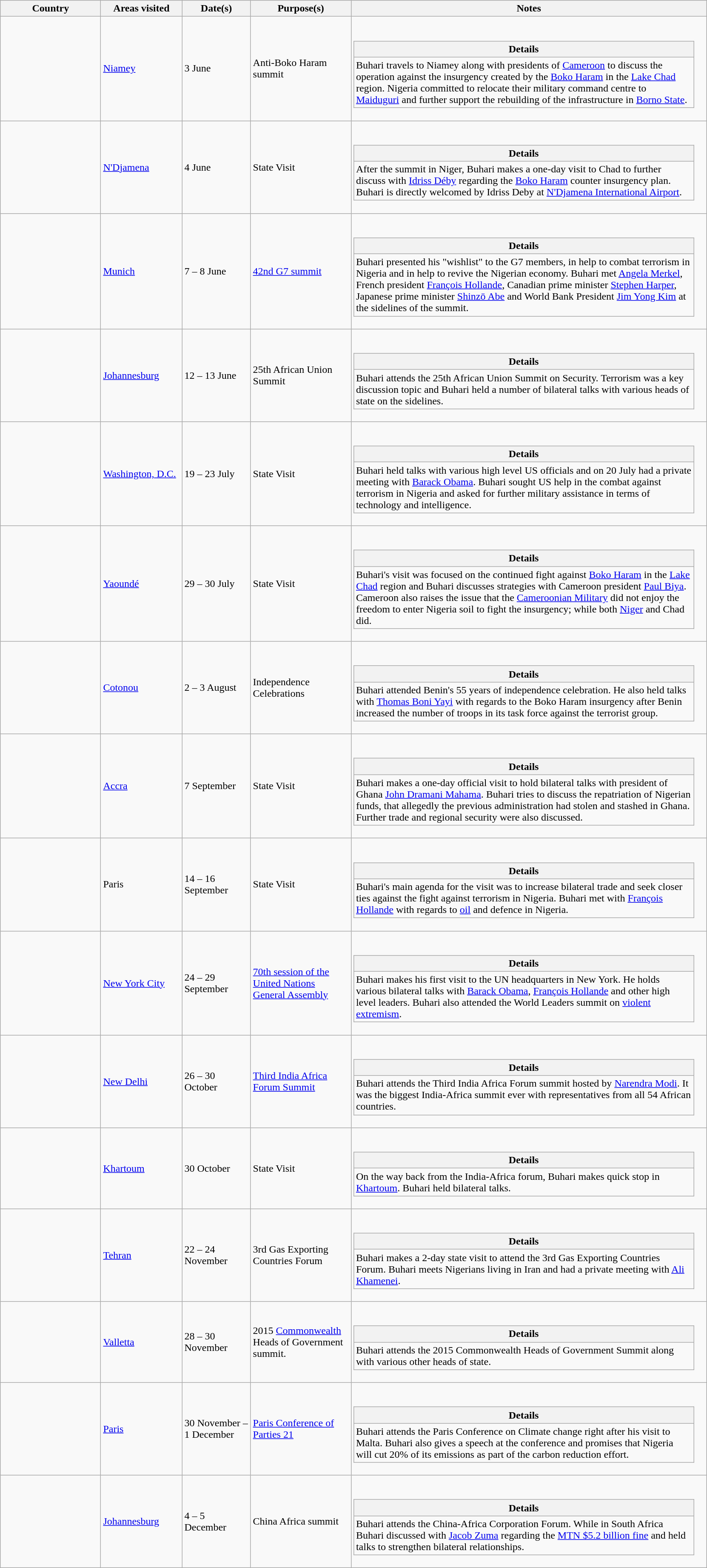<table class="wikitable outercollapse sortable" style="margin: 1em auto 1em auto">
<tr>
<th width=150>Country</th>
<th width=120>Areas visited</th>
<th width=100>Date(s)</th>
<th width=150>Purpose(s)</th>
<th width=550>Notes</th>
</tr>
<tr>
<td></td>
<td><a href='#'>Niamey</a></td>
<td>3 June</td>
<td>Anti-Boko Haram summit</td>
<td><br><table class="wikitable collapsible innercollapse">
<tr>
<th>Details</th>
</tr>
<tr>
<td>Buhari travels to Niamey along with presidents of <a href='#'>Cameroon</a> to discuss the operation against the insurgency created by the <a href='#'>Boko Haram</a> in the <a href='#'>Lake Chad</a> region. Nigeria committed to relocate their military command centre to <a href='#'>Maiduguri</a> and further support the rebuilding of the infrastructure in <a href='#'>Borno State</a>.</td>
</tr>
</table>
</td>
</tr>
<tr>
<td></td>
<td><a href='#'>N'Djamena</a></td>
<td>4 June</td>
<td>State Visit</td>
<td><br><table class="wikitable collapsible innercollapse">
<tr>
<th>Details</th>
</tr>
<tr>
<td>After the summit in Niger, Buhari makes a one-day visit to Chad to further discuss with <a href='#'>Idriss Déby</a> regarding the <a href='#'>Boko Haram</a> counter insurgency plan. Buhari is directly welcomed by Idriss Deby at <a href='#'>N'Djamena International Airport</a>.</td>
</tr>
</table>
</td>
</tr>
<tr>
<td></td>
<td><a href='#'>Munich</a></td>
<td>7 – 8 June</td>
<td><a href='#'>42nd G7 summit</a></td>
<td><br><table class="wikitable collapsible innercollapse">
<tr>
<th>Details</th>
</tr>
<tr>
<td>Buhari presented his "wishlist" to the G7 members, in help to combat terrorism in Nigeria and in help to revive the Nigerian economy. Buhari met <a href='#'>Angela Merkel</a>, French president <a href='#'>François Hollande</a>, Canadian prime minister <a href='#'>Stephen Harper</a>, Japanese prime minister <a href='#'>Shinzō Abe</a> and World Bank President <a href='#'>Jim Yong Kim</a> at the sidelines of the summit.</td>
</tr>
</table>
</td>
</tr>
<tr>
<td></td>
<td><a href='#'>Johannesburg</a></td>
<td>12 – 13 June</td>
<td>25th African Union Summit</td>
<td><br><table class="wikitable collapsible innercollapse">
<tr>
<th>Details</th>
</tr>
<tr>
<td>Buhari attends the 25th African Union Summit on Security. Terrorism was a key discussion topic and Buhari held a number of bilateral talks with various heads of state on the sidelines.</td>
</tr>
</table>
</td>
</tr>
<tr>
<td></td>
<td><a href='#'>Washington, D.C.</a></td>
<td>19 – 23 July</td>
<td>State Visit</td>
<td><br><table class="wikitable collapsible innercollapse">
<tr>
<th>Details</th>
</tr>
<tr>
<td>Buhari held talks with various high level US officials and on 20 July had a private meeting with <a href='#'>Barack Obama</a>. Buhari sought US help in the combat against terrorism in Nigeria and asked for further military assistance in terms of technology and intelligence.</td>
</tr>
</table>
</td>
</tr>
<tr>
<td></td>
<td><a href='#'>Yaoundé</a></td>
<td>29 – 30 July</td>
<td>State Visit</td>
<td><br><table class="wikitable collapsible innercollapse">
<tr>
<th>Details</th>
</tr>
<tr>
<td>Buhari's visit was focused on the continued fight against <a href='#'>Boko Haram</a> in the <a href='#'>Lake Chad</a> region and Buhari discusses strategies with Cameroon president <a href='#'>Paul Biya</a>. Cameroon also raises the issue that the <a href='#'>Cameroonian Military</a> did not enjoy the freedom to enter Nigeria soil to fight the insurgency; while both <a href='#'>Niger</a> and Chad did.</td>
</tr>
</table>
</td>
</tr>
<tr>
<td></td>
<td><a href='#'>Cotonou</a></td>
<td>2 – 3 August</td>
<td>Independence Celebrations</td>
<td><br><table class="wikitable collapsible innercollapse">
<tr>
<th>Details</th>
</tr>
<tr>
<td>Buhari attended Benin's 55 years of independence celebration. He also held talks with <a href='#'>Thomas Boni Yayi</a> with regards to the Boko Haram insurgency after Benin increased the number of troops in its task force against the terrorist group.</td>
</tr>
</table>
</td>
</tr>
<tr>
<td></td>
<td><a href='#'>Accra</a></td>
<td>7 September</td>
<td>State Visit</td>
<td><br><table class="wikitable collapsible innercollapse">
<tr>
<th>Details</th>
</tr>
<tr>
<td>Buhari makes a one-day official visit to hold bilateral talks with president of Ghana <a href='#'>John Dramani Mahama</a>. Buhari tries to discuss the repatriation of Nigerian funds, that allegedly the previous administration had stolen and stashed in Ghana. Further trade and regional security were also discussed.</td>
</tr>
</table>
</td>
</tr>
<tr>
<td></td>
<td>Paris</td>
<td>14 – 16 September</td>
<td>State Visit</td>
<td><br><table class="wikitable collapsible innercollapse">
<tr>
<th>Details</th>
</tr>
<tr>
<td>Buhari's main agenda for the visit was to increase bilateral trade and seek closer ties against the fight against terrorism in Nigeria.  Buhari met with <a href='#'>François Hollande</a> with regards to <a href='#'>oil</a> and defence in Nigeria.</td>
</tr>
</table>
</td>
</tr>
<tr>
<td></td>
<td><a href='#'>New York City</a></td>
<td>24 – 29 September</td>
<td><a href='#'>70th session of the United Nations General Assembly</a></td>
<td><br><table class="wikitable collapsible innercollapse">
<tr>
<th>Details</th>
</tr>
<tr>
<td>Buhari makes his first visit to the UN headquarters in New York. He holds various bilateral talks with <a href='#'>Barack Obama</a>, <a href='#'>François Hollande</a> and other high level leaders. Buhari also attended the World Leaders summit on <a href='#'>violent extremism</a>.</td>
</tr>
</table>
</td>
</tr>
<tr>
<td></td>
<td><a href='#'>New Delhi</a></td>
<td>26 – 30 October</td>
<td><a href='#'>Third India Africa Forum Summit</a></td>
<td><br><table class="wikitable collapsible innercollapse">
<tr>
<th>Details</th>
</tr>
<tr>
<td>Buhari attends the Third India Africa Forum summit hosted by <a href='#'>Narendra Modi</a>. It was the biggest India-Africa summit ever with representatives from all 54 African countries.</td>
</tr>
</table>
</td>
</tr>
<tr>
<td></td>
<td><a href='#'>Khartoum</a></td>
<td>30 October</td>
<td>State Visit</td>
<td><br><table class="wikitable collapsible innercollapse">
<tr>
<th>Details</th>
</tr>
<tr>
<td>On the way back from the India-Africa forum, Buhari makes quick stop in <a href='#'>Khartoum</a>. Buhari held bilateral talks.</td>
</tr>
</table>
</td>
</tr>
<tr>
<td></td>
<td><a href='#'>Tehran</a></td>
<td>22 – 24 November</td>
<td>3rd Gas Exporting Countries Forum</td>
<td><br><table class="wikitable collapsible innercollapse">
<tr>
<th>Details</th>
</tr>
<tr>
<td>Buhari makes a 2-day state visit to attend the 3rd Gas Exporting Countries Forum. Buhari meets Nigerians living in Iran and had a private meeting with <a href='#'>Ali Khamenei</a>.</td>
</tr>
</table>
</td>
</tr>
<tr>
<td></td>
<td><a href='#'>Valletta</a></td>
<td>28 – 30 November</td>
<td>2015 <a href='#'>Commonwealth</a> Heads of Government summit.</td>
<td><br><table class="wikitable collapsible innercollapse">
<tr>
<th>Details</th>
</tr>
<tr>
<td>Buhari attends the 2015 Commonwealth Heads of Government Summit along with various other heads of state.</td>
</tr>
</table>
</td>
</tr>
<tr>
<td></td>
<td><a href='#'>Paris</a></td>
<td>30 November – 1 December</td>
<td><a href='#'>Paris Conference of Parties 21</a></td>
<td><br><table class="wikitable collapsible innercollapse">
<tr>
<th>Details</th>
</tr>
<tr>
<td>Buhari attends the Paris Conference on Climate change right after his visit to Malta. Buhari also gives a speech at the conference and promises that Nigeria will cut 20% of its emissions as part of the carbon reduction effort.</td>
</tr>
</table>
</td>
</tr>
<tr>
<td></td>
<td><a href='#'>Johannesburg</a></td>
<td>4 – 5 December</td>
<td>China Africa summit</td>
<td><br><table class="wikitable collapsible innercollapse">
<tr>
<th>Details</th>
</tr>
<tr>
<td>Buhari attends the China-Africa Corporation Forum. While in South Africa Buhari discussed with <a href='#'>Jacob Zuma</a> regarding the <a href='#'>MTN $5.2&nbsp;billion fine</a> and held talks to strengthen bilateral relationships.</td>
</tr>
</table>
</td>
</tr>
</table>
